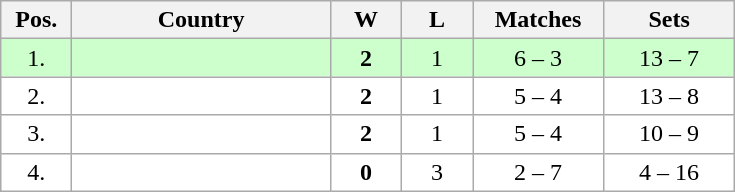<table class="wikitable" style="text-align:center;">
<tr>
<th width=40>Pos.</th>
<th width=165>Country</th>
<th width=40>W</th>
<th width=40>L</th>
<th width=80>Matches</th>
<th width=80>Sets</th>
</tr>
<tr style="background:#ccffcc;">
<td>1.</td>
<td style="text-align:left;"></td>
<td><strong>2</strong></td>
<td>1</td>
<td>6 – 3</td>
<td>13 – 7</td>
</tr>
<tr style="background:#ffffff;">
<td>2.</td>
<td style="text-align:left;"></td>
<td><strong>2</strong></td>
<td>1</td>
<td>5 – 4</td>
<td>13 – 8</td>
</tr>
<tr style="background:#ffffff;">
<td>3.</td>
<td style="text-align:left;"></td>
<td><strong>2</strong></td>
<td>1</td>
<td>5 – 4</td>
<td>10 – 9</td>
</tr>
<tr style="background:#ffffff;">
<td>4.</td>
<td style="text-align:left;"></td>
<td><strong>0</strong></td>
<td>3</td>
<td>2 – 7</td>
<td>4 – 16</td>
</tr>
</table>
